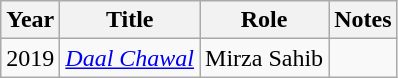<table class="wikitable">
<tr>
<th>Year</th>
<th>Title</th>
<th>Role</th>
<th>Notes</th>
</tr>
<tr>
<td>2019</td>
<td><em><a href='#'>Daal Chawal</a></em></td>
<td>Mirza Sahib</td>
<td></td>
</tr>
</table>
